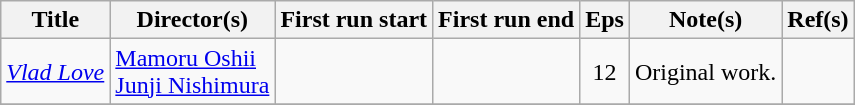<table class="wikitable sortable">
<tr>
<th scope="col">Title</th>
<th scope="col">Director(s)</th>
<th scope="col">First run start</th>
<th scope="col">First run end</th>
<th scope="col" class="unsortable">Eps</th>
<th scope="col" class="unsortable">Note(s)</th>
<th scope="col" class="unsortable">Ref(s)</th>
</tr>
<tr>
<td><em><a href='#'>Vlad Love</a></em></td>
<td><a href='#'>Mamoru Oshii</a><br><a href='#'>Junji Nishimura</a></td>
<td></td>
<td></td>
<td style="text-align:center">12</td>
<td>Original work.</td>
<td style="text-align:center"></td>
</tr>
<tr>
</tr>
</table>
